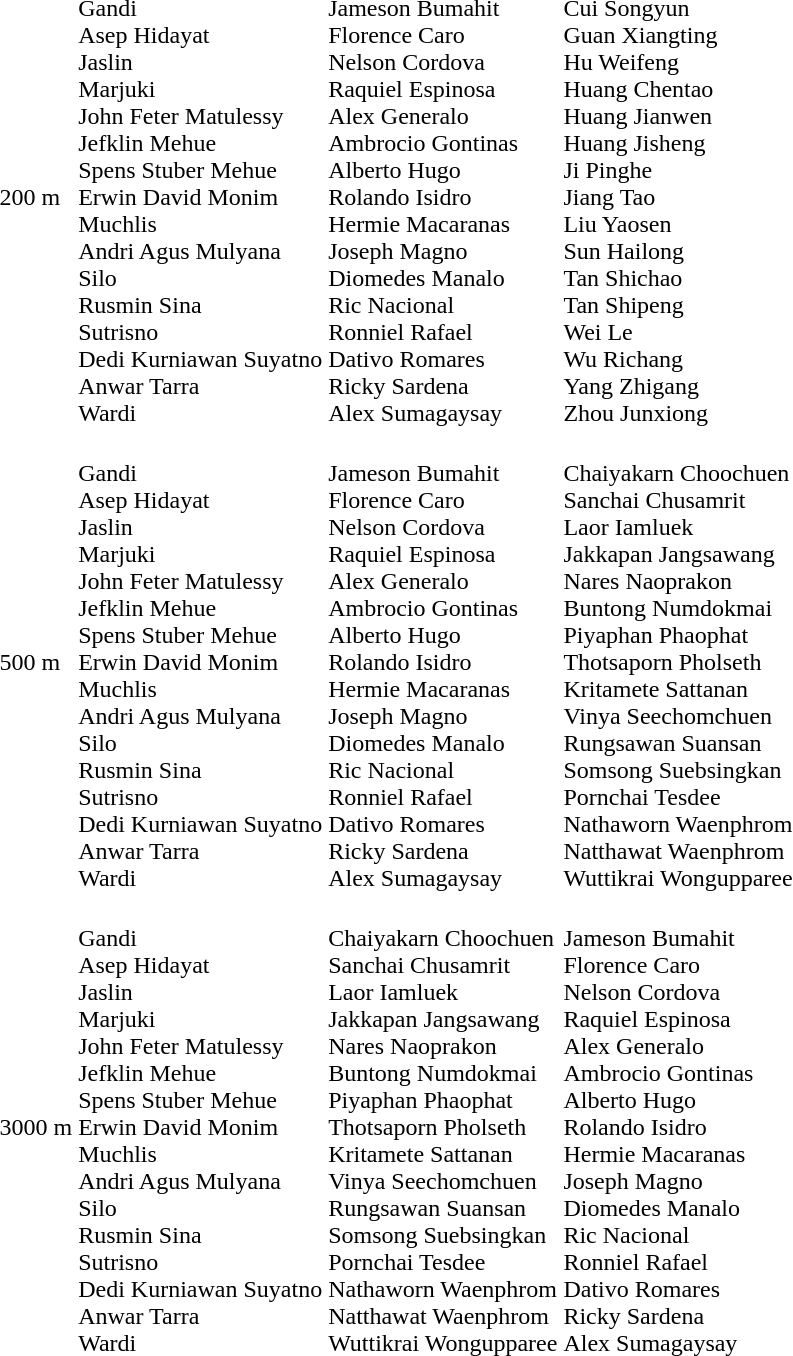<table>
<tr>
<td>200 m</td>
<td><br>Gandi<br>Asep Hidayat<br>Jaslin<br>Marjuki<br>John Feter Matulessy<br>Jefklin Mehue<br>Spens Stuber Mehue<br>Erwin David Monim<br>Muchlis<br>Andri Agus Mulyana<br>Silo<br>Rusmin Sina<br>Sutrisno<br>Dedi Kurniawan Suyatno<br>Anwar Tarra<br>Wardi</td>
<td><br>Jameson Bumahit<br>Florence Caro<br>Nelson Cordova<br>Raquiel Espinosa<br>Alex Generalo<br>Ambrocio Gontinas<br>Alberto Hugo<br>Rolando Isidro<br>Hermie Macaranas<br>Joseph Magno<br>Diomedes Manalo<br>Ric Nacional<br>Ronniel Rafael<br>Dativo Romares<br>Ricky Sardena<br>Alex Sumagaysay</td>
<td><br>Cui Songyun<br>Guan Xiangting<br>Hu Weifeng<br>Huang Chentao<br>Huang Jianwen<br>Huang Jisheng<br>Ji Pinghe<br>Jiang Tao<br>Liu Yaosen<br>Sun Hailong<br>Tan Shichao<br>Tan Shipeng<br>Wei Le<br>Wu Richang<br>Yang Zhigang<br>Zhou Junxiong</td>
</tr>
<tr>
<td>500 m</td>
<td><br>Gandi<br>Asep Hidayat<br>Jaslin<br>Marjuki<br>John Feter Matulessy<br>Jefklin Mehue<br>Spens Stuber Mehue<br>Erwin David Monim<br>Muchlis<br>Andri Agus Mulyana<br>Silo<br>Rusmin Sina<br>Sutrisno<br>Dedi Kurniawan Suyatno<br>Anwar Tarra<br>Wardi</td>
<td><br>Jameson Bumahit<br>Florence Caro<br>Nelson Cordova<br>Raquiel Espinosa<br>Alex Generalo<br>Ambrocio Gontinas<br>Alberto Hugo<br>Rolando Isidro<br>Hermie Macaranas<br>Joseph Magno<br>Diomedes Manalo<br>Ric Nacional<br>Ronniel Rafael<br>Dativo Romares<br>Ricky Sardena<br>Alex Sumagaysay</td>
<td><br>Chaiyakarn Choochuen<br>Sanchai Chusamrit<br>Laor Iamluek<br>Jakkapan Jangsawang<br>Nares Naoprakon<br>Buntong Numdokmai<br>Piyaphan Phaophat<br>Thotsaporn Pholseth<br>Kritamete Sattanan<br>Vinya Seechomchuen<br>Rungsawan Suansan<br>Somsong Suebsingkan<br>Pornchai Tesdee<br>Nathaworn Waenphrom<br>Natthawat Waenphrom<br>Wuttikrai Wongupparee</td>
</tr>
<tr>
<td>3000 m</td>
<td><br>Gandi<br>Asep Hidayat<br>Jaslin<br>Marjuki<br>John Feter Matulessy<br>Jefklin Mehue<br>Spens Stuber Mehue<br>Erwin David Monim<br>Muchlis<br>Andri Agus Mulyana<br>Silo<br>Rusmin Sina<br>Sutrisno<br>Dedi Kurniawan Suyatno<br>Anwar Tarra<br>Wardi</td>
<td><br>Chaiyakarn Choochuen<br>Sanchai Chusamrit<br>Laor Iamluek<br>Jakkapan Jangsawang<br>Nares Naoprakon<br>Buntong Numdokmai<br>Piyaphan Phaophat<br>Thotsaporn Pholseth<br>Kritamete Sattanan<br>Vinya Seechomchuen<br>Rungsawan Suansan<br>Somsong Suebsingkan<br>Pornchai Tesdee<br>Nathaworn Waenphrom<br>Natthawat Waenphrom<br>Wuttikrai Wongupparee</td>
<td><br>Jameson Bumahit<br>Florence Caro<br>Nelson Cordova<br>Raquiel Espinosa<br>Alex Generalo<br>Ambrocio Gontinas<br>Alberto Hugo<br>Rolando Isidro<br>Hermie Macaranas<br>Joseph Magno<br>Diomedes Manalo<br>Ric Nacional<br>Ronniel Rafael<br>Dativo Romares<br>Ricky Sardena<br>Alex Sumagaysay</td>
</tr>
</table>
